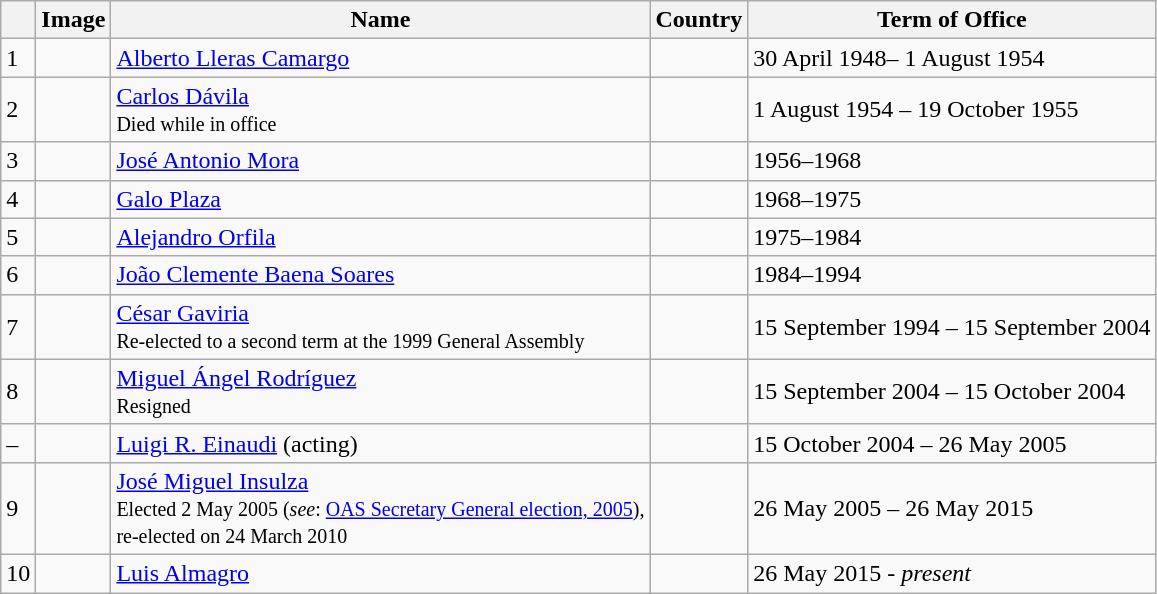<table class="wikitable">
<tr>
<th></th>
<th>Image</th>
<th>Name</th>
<th>Country</th>
<th>Term of Office</th>
</tr>
<tr>
<td>1</td>
<td></td>
<td><a href='#'>Alberto Lleras Camargo</a></td>
<td></td>
<td>30 April 1948– 1 August 1954</td>
</tr>
<tr>
<td>2</td>
<td></td>
<td><a href='#'>Carlos Dávila</a><br><small>Died while in office</small></td>
<td></td>
<td>1 August 1954 – 19 October 1955</td>
</tr>
<tr>
<td>3</td>
<td></td>
<td><a href='#'>José Antonio Mora</a></td>
<td></td>
<td>1956–1968</td>
</tr>
<tr>
<td>4</td>
<td></td>
<td><a href='#'>Galo Plaza</a></td>
<td></td>
<td>1968–1975</td>
</tr>
<tr>
<td>5</td>
<td></td>
<td><a href='#'>Alejandro Orfila</a></td>
<td></td>
<td>1975–1984</td>
</tr>
<tr>
<td>6</td>
<td></td>
<td><a href='#'>João Clemente Baena Soares</a></td>
<td></td>
<td>1984–1994</td>
</tr>
<tr>
<td>7</td>
<td></td>
<td><a href='#'>César Gaviria</a><br><small>Re-elected to a second term at the 1999 General Assembly</small></td>
<td></td>
<td>15 September 1994 – 15 September 2004</td>
</tr>
<tr>
<td>8</td>
<td></td>
<td><a href='#'>Miguel Ángel Rodríguez</a><br><small>Resigned</small></td>
<td></td>
<td>15 September 2004 – 15 October 2004</td>
</tr>
<tr>
<td>–</td>
<td></td>
<td><a href='#'>Luigi R. Einaudi</a> (acting)</td>
<td></td>
<td>15 October 2004 – 26 May 2005</td>
</tr>
<tr>
<td>9</td>
<td></td>
<td><a href='#'>José Miguel Insulza</a><br><small>Elected 2 May 2005 (<em>see</em>: <a href='#'>OAS Secretary General election, 2005</a>),<br>re-elected on 24 March 2010</small></td>
<td></td>
<td>26 May 2005 – 26 May 2015</td>
</tr>
<tr>
<td>10</td>
<td></td>
<td><a href='#'>Luis Almagro</a></td>
<td></td>
<td>26 May 2015 - <em>present</em></td>
</tr>
</table>
